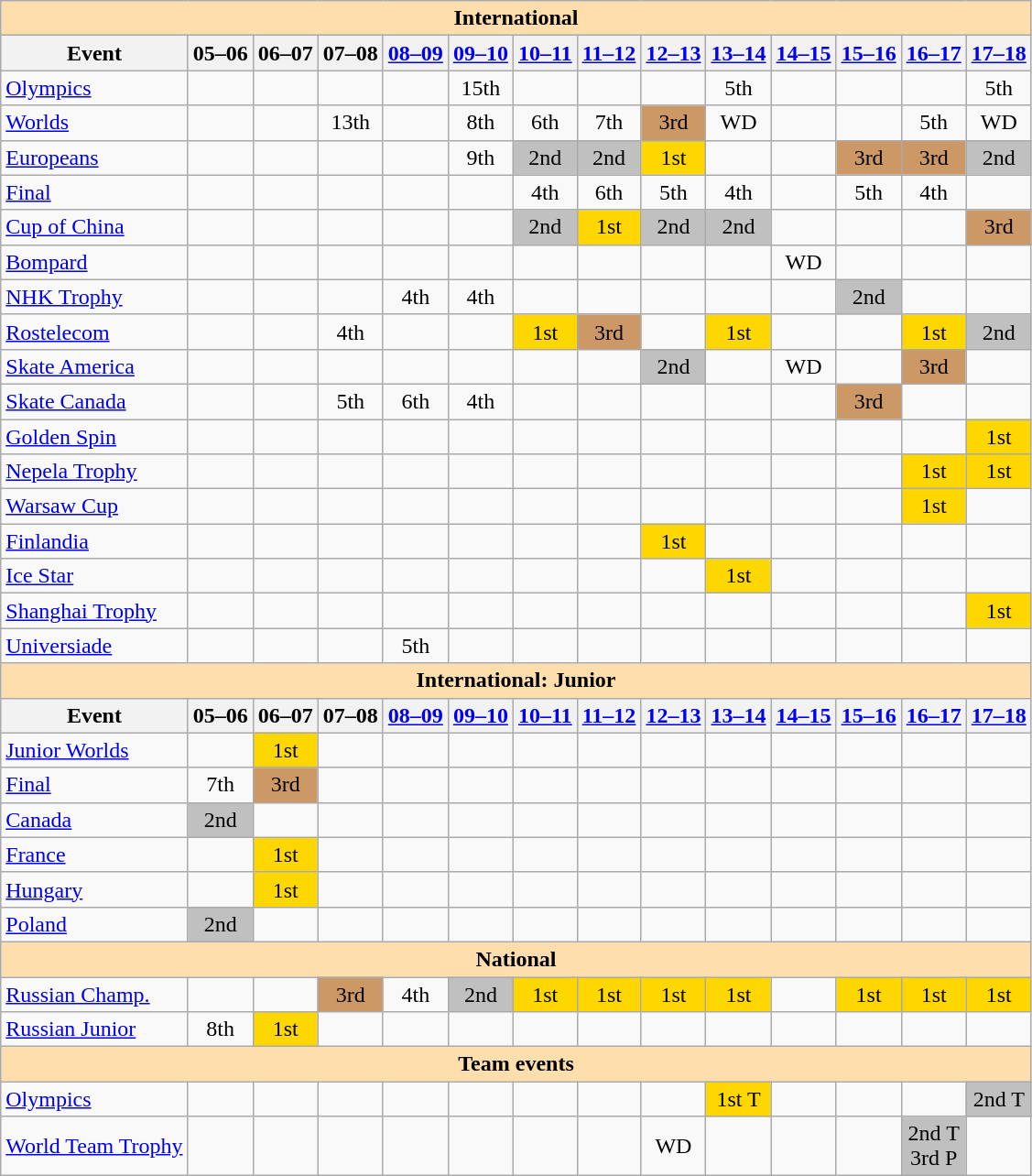<table class="wikitable" style="text-align:center">
<tr>
<th style="background-color: #ffdead; " colspan=14 align=center>International</th>
</tr>
<tr>
<th>Event</th>
<th>05–06</th>
<th>06–07</th>
<th>07–08</th>
<th><a href='#'>08–09</a></th>
<th><a href='#'>09–10</a></th>
<th><a href='#'>10–11</a></th>
<th><a href='#'>11–12</a></th>
<th><a href='#'>12–13</a></th>
<th><a href='#'>13–14</a></th>
<th><a href='#'>14–15</a></th>
<th><a href='#'>15–16</a></th>
<th><a href='#'>16–17</a></th>
<th><a href='#'>17–18</a></th>
</tr>
<tr>
<td align=left><a href='#'>Olympics</a></td>
<td></td>
<td></td>
<td></td>
<td></td>
<td>15th</td>
<td></td>
<td></td>
<td></td>
<td>5th</td>
<td></td>
<td></td>
<td></td>
<td>5th</td>
</tr>
<tr>
<td align=left><a href='#'>Worlds</a></td>
<td></td>
<td></td>
<td>13th</td>
<td></td>
<td>8th</td>
<td>6th</td>
<td>7th</td>
<td bgcolor=cc9966>3rd</td>
<td>WD</td>
<td></td>
<td></td>
<td>5th</td>
<td>WD</td>
</tr>
<tr>
<td align=left><a href='#'>Europeans</a></td>
<td></td>
<td></td>
<td></td>
<td></td>
<td>9th</td>
<td bgcolor=silver>2nd</td>
<td bgcolor=silver>2nd</td>
<td bgcolor=gold>1st</td>
<td></td>
<td></td>
<td bgcolor=cc9966>3rd</td>
<td bgcolor=cc9966>3rd</td>
<td bgcolor=silver>2nd</td>
</tr>
<tr>
<td align=left> <a href='#'>Final</a></td>
<td></td>
<td></td>
<td></td>
<td></td>
<td></td>
<td>4th</td>
<td>6th</td>
<td>5th</td>
<td>4th</td>
<td></td>
<td>5th</td>
<td>4th</td>
<td></td>
</tr>
<tr>
<td align=left> <a href='#'>Cup of China</a></td>
<td></td>
<td></td>
<td></td>
<td></td>
<td></td>
<td bgcolor=silver>2nd</td>
<td bgcolor=gold>1st</td>
<td bgcolor=silver>2nd</td>
<td bgcolor=silver>2nd</td>
<td></td>
<td></td>
<td></td>
<td bgcolor=cc9966>3rd</td>
</tr>
<tr>
<td align=left> <a href='#'>Bompard</a></td>
<td></td>
<td></td>
<td></td>
<td></td>
<td></td>
<td></td>
<td></td>
<td></td>
<td></td>
<td>WD</td>
<td></td>
<td></td>
<td></td>
</tr>
<tr>
<td align=left> <a href='#'>NHK Trophy</a></td>
<td></td>
<td></td>
<td></td>
<td>4th</td>
<td>4th</td>
<td></td>
<td></td>
<td></td>
<td></td>
<td></td>
<td bgcolor=silver>2nd</td>
<td></td>
<td></td>
</tr>
<tr>
<td align=left> <a href='#'>Rostelecom</a></td>
<td></td>
<td></td>
<td>4th</td>
<td></td>
<td></td>
<td bgcolor=gold>1st</td>
<td bgcolor=cc9966>3rd</td>
<td></td>
<td bgcolor=gold>1st</td>
<td></td>
<td></td>
<td bgcolor=gold>1st</td>
<td bgcolor=silver>2nd</td>
</tr>
<tr>
<td align=left> <a href='#'>Skate America</a></td>
<td></td>
<td></td>
<td></td>
<td></td>
<td></td>
<td></td>
<td></td>
<td bgcolor=silver>2nd</td>
<td></td>
<td>WD</td>
<td></td>
<td bgcolor=cc9966>3rd</td>
<td></td>
</tr>
<tr>
<td align=left> <a href='#'>Skate Canada</a></td>
<td></td>
<td></td>
<td>5th</td>
<td>6th</td>
<td>4th</td>
<td></td>
<td></td>
<td></td>
<td></td>
<td></td>
<td bgcolor=cc9966>3rd</td>
<td></td>
<td></td>
</tr>
<tr>
<td align=left> <a href='#'>Golden Spin</a></td>
<td></td>
<td></td>
<td></td>
<td></td>
<td></td>
<td></td>
<td></td>
<td></td>
<td></td>
<td></td>
<td></td>
<td></td>
<td bgcolor=gold>1st</td>
</tr>
<tr>
<td align=left> <a href='#'>Nepela Trophy</a></td>
<td></td>
<td></td>
<td></td>
<td></td>
<td></td>
<td></td>
<td></td>
<td></td>
<td></td>
<td></td>
<td></td>
<td bgcolor=gold>1st</td>
<td bgcolor=gold>1st</td>
</tr>
<tr>
<td align=left> <a href='#'>Warsaw Cup</a></td>
<td></td>
<td></td>
<td></td>
<td></td>
<td></td>
<td></td>
<td></td>
<td></td>
<td></td>
<td></td>
<td></td>
<td bgcolor=gold>1st</td>
<td></td>
</tr>
<tr>
<td align=left><a href='#'>Finlandia</a></td>
<td></td>
<td></td>
<td></td>
<td></td>
<td></td>
<td></td>
<td></td>
<td bgcolor=gold>1st</td>
<td></td>
<td></td>
<td></td>
<td></td>
<td></td>
</tr>
<tr>
<td align=left><a href='#'>Ice Star</a></td>
<td></td>
<td></td>
<td></td>
<td></td>
<td></td>
<td></td>
<td></td>
<td></td>
<td bgcolor=gold>1st</td>
<td></td>
<td></td>
<td></td>
<td></td>
</tr>
<tr>
<td align=left><a href='#'>Shanghai Trophy</a></td>
<td></td>
<td></td>
<td></td>
<td></td>
<td></td>
<td></td>
<td></td>
<td></td>
<td></td>
<td></td>
<td></td>
<td></td>
<td bgcolor=gold>1st</td>
</tr>
<tr>
<td align=left><a href='#'>Universiade</a></td>
<td></td>
<td></td>
<td></td>
<td>5th</td>
<td></td>
<td></td>
<td></td>
<td></td>
<td></td>
<td></td>
<td></td>
<td></td>
<td></td>
</tr>
<tr>
<th style="background-color: #ffdead; " colspan=14 align=center>International: Junior</th>
</tr>
<tr>
<th>Event</th>
<th>05–06</th>
<th>06–07</th>
<th>07–08</th>
<th><a href='#'>08–09</a></th>
<th><a href='#'>09–10</a></th>
<th><a href='#'>10–11</a></th>
<th><a href='#'>11–12</a></th>
<th><a href='#'>12–13</a></th>
<th><a href='#'>13–14</a></th>
<th><a href='#'>14–15</a></th>
<th><a href='#'>15–16</a></th>
<th><a href='#'>16–17</a></th>
<th><a href='#'>17–18</a></th>
</tr>
<tr>
<td align=left><a href='#'>Junior Worlds</a></td>
<td></td>
<td bgcolor=gold>1st</td>
<td></td>
<td></td>
<td></td>
<td></td>
<td></td>
<td></td>
<td></td>
<td></td>
<td></td>
<td></td>
<td></td>
</tr>
<tr>
<td align=left> <a href='#'>Final</a></td>
<td>7th</td>
<td bgcolor=cc9966>3rd</td>
<td></td>
<td></td>
<td></td>
<td></td>
<td></td>
<td></td>
<td></td>
<td></td>
<td></td>
<td></td>
<td></td>
</tr>
<tr>
<td align=left> <a href='#'>Canada</a></td>
<td bgcolor=silver>2nd</td>
<td></td>
<td></td>
<td></td>
<td></td>
<td></td>
<td></td>
<td></td>
<td></td>
<td></td>
<td></td>
<td></td>
<td></td>
</tr>
<tr>
<td align=left> <a href='#'>France</a></td>
<td></td>
<td bgcolor=gold>1st</td>
<td></td>
<td></td>
<td></td>
<td></td>
<td></td>
<td></td>
<td></td>
<td></td>
<td></td>
<td></td>
<td></td>
</tr>
<tr>
<td align=left> <a href='#'>Hungary</a></td>
<td></td>
<td bgcolor=gold>1st</td>
<td></td>
<td></td>
<td></td>
<td></td>
<td></td>
<td></td>
<td></td>
<td></td>
<td></td>
<td></td>
<td></td>
</tr>
<tr>
<td align=left> <a href='#'>Poland</a></td>
<td bgcolor=silver>2nd</td>
<td></td>
<td></td>
<td></td>
<td></td>
<td></td>
<td></td>
<td></td>
<td></td>
<td></td>
<td></td>
<td></td>
<td></td>
</tr>
<tr>
<th style="background-color: #ffdead; " colspan=14 align=center>National</th>
</tr>
<tr>
<td align=left><a href='#'>Russian Champ.</a></td>
<td></td>
<td></td>
<td bgcolor=cc9966>3rd</td>
<td>4th</td>
<td bgcolor=silver>2nd</td>
<td bgcolor=gold>1st</td>
<td bgcolor=gold>1st</td>
<td bgcolor=gold>1st</td>
<td bgcolor=gold>1st</td>
<td></td>
<td bgcolor=gold>1st</td>
<td bgcolor=gold>1st</td>
<td bgcolor=gold>1st</td>
</tr>
<tr>
<td align=left><a href='#'>Russian Junior</a></td>
<td>8th</td>
<td bgcolor=gold>1st</td>
<td></td>
<td></td>
<td></td>
<td></td>
<td></td>
<td></td>
<td></td>
<td></td>
<td></td>
<td></td>
<td></td>
</tr>
<tr>
<th style="background-color: #ffdead; " colspan=14 align=center>Team events</th>
</tr>
<tr>
<td align=left><a href='#'>Olympics</a></td>
<td></td>
<td></td>
<td></td>
<td></td>
<td></td>
<td></td>
<td></td>
<td></td>
<td bgcolor=gold>1st T</td>
<td></td>
<td></td>
<td></td>
<td bgcolor=silver>2nd T</td>
</tr>
<tr>
<td align=left><a href='#'>World Team Trophy</a></td>
<td></td>
<td></td>
<td></td>
<td></td>
<td></td>
<td></td>
<td></td>
<td>WD</td>
<td></td>
<td></td>
<td></td>
<td bgcolor=silver>2nd T <br>3rd P</td>
<td></td>
</tr>
</table>
